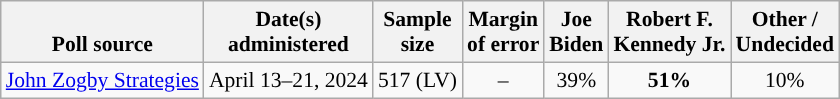<table class="wikitable sortable mw-datatable" style="font-size:90%;text-align:center;line-height:17px">
<tr valign=bottom>
<th>Poll source</th>
<th>Date(s)<br>administered</th>
<th>Sample<br>size</th>
<th>Margin<br>of error</th>
<th class="unsortable">Joe<br>Biden<br></th>
<th class="unsortable">Robert F.<br>Kennedy Jr.<br></th>
<th class="unsortable">Other /<br>Undecided</th>
</tr>
<tr>
<td style="text-align:left;"><a href='#'>John Zogby Strategies</a></td>
<td data-sort-value="2024-05-01">April 13–21, 2024</td>
<td>517 (LV)</td>
<td>–</td>
<td>39%</td>
<td style="background-color:"><strong>51%</strong></td>
<td>10%</td>
</tr>
</table>
